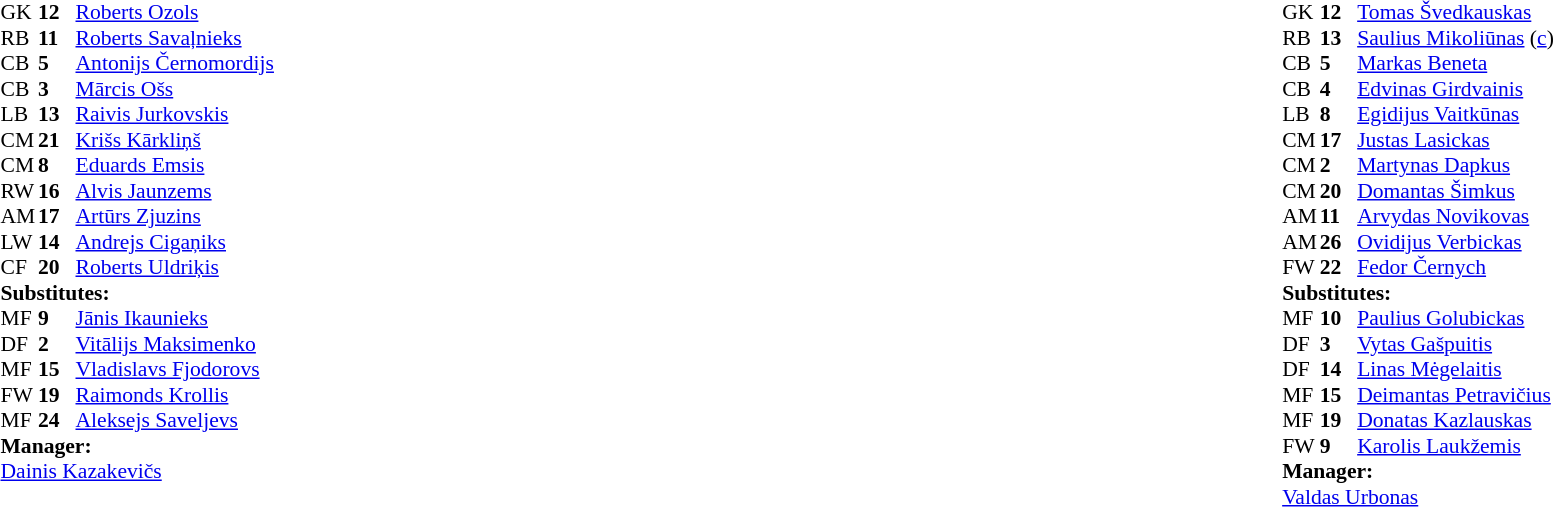<table style="width:100%">
<tr>
<td style="vertical-align:top;width=40%"><br><table cellspacing="0" cellpadding="0" style="font-size:90%;">
<tr>
<th width=25></th>
<th width=25></th>
</tr>
<tr>
<td>GK</td>
<td><strong>12</strong></td>
<td><a href='#'>Roberts Ozols</a></td>
</tr>
<tr>
<td>RB</td>
<td><strong>11</strong></td>
<td><a href='#'>Roberts Savaļnieks</a></td>
</tr>
<tr>
<td>CB</td>
<td><strong> 5</strong></td>
<td><a href='#'>Antonijs Černomordijs</a></td>
</tr>
<tr>
<td>CB</td>
<td><strong> 3</strong></td>
<td><a href='#'>Mārcis Ošs</a></td>
</tr>
<tr>
<td>LB</td>
<td><strong>13</strong></td>
<td><a href='#'>Raivis Jurkovskis</a></td>
<td></td>
<td></td>
</tr>
<tr>
<td>CM</td>
<td><strong>21</strong></td>
<td><a href='#'>Krišs Kārkliņš</a></td>
<td></td>
<td></td>
</tr>
<tr>
<td>CM</td>
<td><strong> 8</strong></td>
<td><a href='#'>Eduards Emsis</a></td>
</tr>
<tr>
<td>RW</td>
<td><strong>16</strong></td>
<td><a href='#'>Alvis Jaunzems</a></td>
<td></td>
<td></td>
</tr>
<tr>
<td>AM</td>
<td><strong>17</strong></td>
<td><a href='#'>Artūrs Zjuzins</a></td>
<td></td>
<td></td>
</tr>
<tr>
<td>LW</td>
<td><strong>14</strong></td>
<td><a href='#'>Andrejs Cigaņiks</a></td>
<td></td>
<td></td>
</tr>
<tr>
<td>CF</td>
<td><strong>20</strong></td>
<td><a href='#'>Roberts Uldriķis</a></td>
</tr>
<tr>
<td colspan=4><strong>Substitutes:</strong></td>
</tr>
<tr>
<td>MF</td>
<td><strong> 9</strong></td>
<td><a href='#'>Jānis Ikaunieks</a></td>
<td></td>
<td></td>
</tr>
<tr>
<td>DF</td>
<td><strong> 2</strong></td>
<td><a href='#'>Vitālijs Maksimenko</a></td>
<td></td>
<td></td>
</tr>
<tr>
<td>MF</td>
<td><strong>15</strong></td>
<td><a href='#'>Vladislavs Fjodorovs</a></td>
<td></td>
<td></td>
</tr>
<tr>
<td>FW</td>
<td><strong>19</strong></td>
<td><a href='#'>Raimonds Krollis</a></td>
<td></td>
<td></td>
</tr>
<tr>
<td>MF</td>
<td><strong>24</strong></td>
<td><a href='#'>Aleksejs Saveljevs</a></td>
<td></td>
<td></td>
</tr>
<tr>
<td colspan=4><strong>Manager:</strong></td>
</tr>
<tr>
<td colspan="4"> <a href='#'>Dainis Kazakevičs</a></td>
</tr>
</table>
</td>
<td valign="top"></td>
<td valign="top" width="50%"><br><table style="font-size:90%;margin:auto" cellspacing="0" cellpadding="0">
<tr>
<th width=25></th>
<th width=25></th>
</tr>
<tr>
<td>GK</td>
<td><strong>12</strong></td>
<td><a href='#'>Tomas Švedkauskas</a></td>
</tr>
<tr>
<td>RB</td>
<td><strong>13</strong></td>
<td><a href='#'>Saulius Mikoliūnas</a> (<a href='#'>c</a>)</td>
<td></td>
<td></td>
</tr>
<tr>
<td>CB</td>
<td><strong> 5</strong></td>
<td><a href='#'>Markas Beneta</a></td>
</tr>
<tr>
<td>CB</td>
<td><strong> 4</strong></td>
<td><a href='#'>Edvinas Girdvainis</a></td>
</tr>
<tr>
<td>LB</td>
<td><strong> 8</strong></td>
<td><a href='#'>Egidijus Vaitkūnas</a></td>
</tr>
<tr>
<td>CM</td>
<td><strong>17</strong></td>
<td><a href='#'>Justas Lasickas</a></td>
<td></td>
<td></td>
</tr>
<tr>
<td>CM</td>
<td><strong> 2</strong></td>
<td><a href='#'>Martynas Dapkus</a></td>
<td></td>
<td></td>
</tr>
<tr>
<td>CM</td>
<td><strong>20</strong></td>
<td><a href='#'>Domantas Šimkus</a></td>
<td></td>
<td></td>
</tr>
<tr>
<td>AM</td>
<td><strong>11</strong></td>
<td><a href='#'>Arvydas Novikovas</a></td>
<td></td>
<td></td>
</tr>
<tr>
<td>AM</td>
<td><strong>26</strong></td>
<td><a href='#'>Ovidijus Verbickas</a></td>
</tr>
<tr>
<td>FW</td>
<td><strong>22</strong></td>
<td><a href='#'>Fedor Černych</a></td>
<td></td>
<td></td>
</tr>
<tr>
<td colspan=4><strong>Substitutes:</strong></td>
</tr>
<tr>
<td>MF</td>
<td><strong>10</strong></td>
<td><a href='#'>Paulius Golubickas</a></td>
<td></td>
<td></td>
</tr>
<tr>
<td>DF</td>
<td><strong> 3</strong></td>
<td><a href='#'>Vytas Gašpuitis</a></td>
<td></td>
<td></td>
</tr>
<tr>
<td>DF</td>
<td><strong>14</strong></td>
<td><a href='#'>Linas Mėgelaitis</a></td>
<td></td>
<td></td>
</tr>
<tr>
<td>MF</td>
<td><strong>15</strong></td>
<td><a href='#'>Deimantas Petravičius</a></td>
<td></td>
<td></td>
</tr>
<tr>
<td>MF</td>
<td><strong>19</strong></td>
<td><a href='#'>Donatas Kazlauskas</a></td>
<td></td>
<td></td>
</tr>
<tr>
<td>FW</td>
<td><strong> 9</strong></td>
<td><a href='#'>Karolis Laukžemis</a></td>
<td></td>
<td></td>
</tr>
<tr>
<td colspan=4><strong>Manager:</strong></td>
</tr>
<tr>
<td colspan="4"> <a href='#'>Valdas Urbonas</a></td>
</tr>
</table>
</td>
</tr>
</table>
